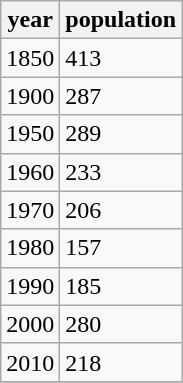<table class="wikitable">
<tr>
<th>year</th>
<th>population</th>
</tr>
<tr>
<td>1850</td>
<td>413</td>
</tr>
<tr>
<td>1900</td>
<td>287</td>
</tr>
<tr>
<td>1950</td>
<td>289</td>
</tr>
<tr>
<td>1960</td>
<td>233</td>
</tr>
<tr>
<td>1970</td>
<td>206</td>
</tr>
<tr>
<td>1980</td>
<td>157</td>
</tr>
<tr>
<td>1990</td>
<td>185</td>
</tr>
<tr>
<td>2000</td>
<td>280</td>
</tr>
<tr>
<td>2010</td>
<td>218</td>
</tr>
<tr>
</tr>
</table>
